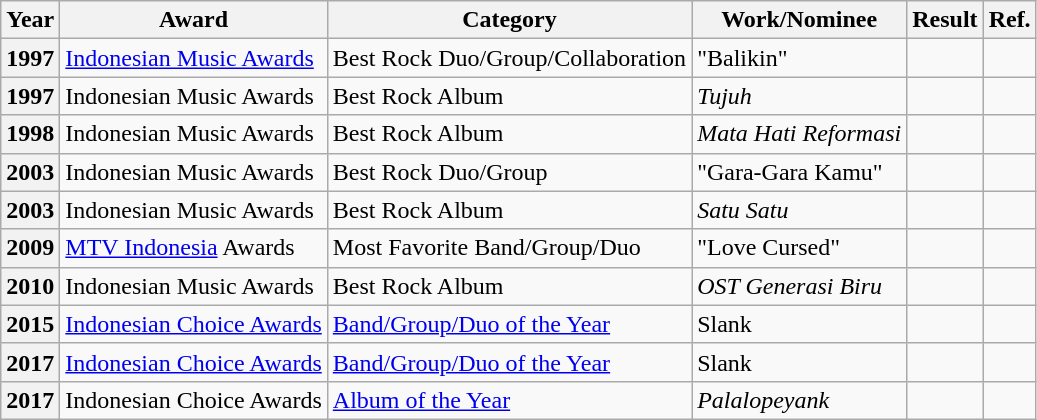<table class="wikitable plainrowheaders sortable">
<tr>
<th>Year</th>
<th>Award</th>
<th>Category</th>
<th>Work/Nominee</th>
<th>Result</th>
<th class="unsortable">Ref.</th>
</tr>
<tr>
<th scope="row">1997</th>
<td><a href='#'>Indonesian Music Awards</a></td>
<td>Best Rock Duo/Group/Collaboration</td>
<td>"Balikin"</td>
<td></td>
<td align="center"></td>
</tr>
<tr>
<th scope="row">1997</th>
<td>Indonesian Music Awards</td>
<td>Best Rock Album</td>
<td><em>Tujuh</em></td>
<td></td>
<td align="center"></td>
</tr>
<tr>
<th scope="row">1998</th>
<td>Indonesian Music Awards</td>
<td>Best Rock Album</td>
<td><em>Mata Hati Reformasi</em></td>
<td></td>
<td align="center"></td>
</tr>
<tr>
<th scope="row">2003</th>
<td>Indonesian Music Awards</td>
<td>Best Rock Duo/Group</td>
<td>"Gara-Gara Kamu"</td>
<td></td>
<td align="center"></td>
</tr>
<tr>
<th scope="row">2003</th>
<td>Indonesian Music Awards</td>
<td>Best Rock Album</td>
<td><em>Satu Satu</em></td>
<td></td>
<td align="center"></td>
</tr>
<tr>
<th scope="row">2009</th>
<td><a href='#'>MTV Indonesia</a> Awards</td>
<td>Most Favorite Band/Group/Duo</td>
<td>"Love Cursed"</td>
<td></td>
<td align="center"></td>
</tr>
<tr>
<th scope="row">2010</th>
<td>Indonesian Music Awards</td>
<td>Best Rock Album</td>
<td><em>OST Generasi Biru</em></td>
<td></td>
<td align="center"></td>
</tr>
<tr>
<th scope="row">2015</th>
<td><a href='#'>Indonesian Choice Awards</a></td>
<td><a href='#'>Band/Group/Duo of the Year</a></td>
<td>Slank</td>
<td></td>
<td align="center"></td>
</tr>
<tr>
<th scope="row">2017</th>
<td><a href='#'>Indonesian Choice Awards</a></td>
<td><a href='#'>Band/Group/Duo of the Year</a></td>
<td>Slank</td>
<td></td>
<td align="center"></td>
</tr>
<tr>
<th scope="row">2017</th>
<td>Indonesian Choice Awards</td>
<td><a href='#'>Album of the Year</a></td>
<td><em>Palalopeyank</em></td>
<td></td>
<td align="center"></td>
</tr>
</table>
